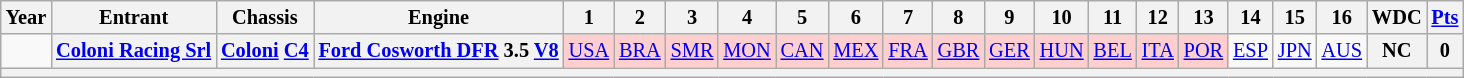<table class="wikitable" style="text-align:center; font-size:85%">
<tr>
<th>Year</th>
<th>Entrant</th>
<th>Chassis</th>
<th>Engine</th>
<th>1</th>
<th>2</th>
<th>3</th>
<th>4</th>
<th>5</th>
<th>6</th>
<th>7</th>
<th>8</th>
<th>9</th>
<th>10</th>
<th>11</th>
<th>12</th>
<th>13</th>
<th>14</th>
<th>15</th>
<th>16</th>
<th>WDC</th>
<th><a href='#'>Pts</a></th>
</tr>
<tr>
<td></td>
<th nowrap><a href='#'>Coloni Racing Srl</a></th>
<th nowrap><a href='#'>Coloni</a> <a href='#'>C4</a></th>
<th nowrap><a href='#'>Ford Cosworth DFR</a> 3.5 <a href='#'>V8</a></th>
<td style="background:#FFCFCF;"><a href='#'>USA</a><br></td>
<td style="background:#FFCFCF;"><a href='#'>BRA</a><br></td>
<td style="background:#FFCFCF;"><a href='#'>SMR</a><br></td>
<td style="background:#FFCFCF;"><a href='#'>MON</a><br></td>
<td style="background:#FFCFCF;"><a href='#'>CAN</a><br></td>
<td style="background:#FFCFCF;"><a href='#'>MEX</a><br></td>
<td style="background:#FFCFCF;"><a href='#'>FRA</a><br></td>
<td style="background:#FFCFCF;"><a href='#'>GBR</a><br></td>
<td style="background:#FFCFCF;"><a href='#'>GER</a><br></td>
<td style="background:#FFCFCF;"><a href='#'>HUN</a><br></td>
<td style="background:#FFCFCF;"><a href='#'>BEL</a><br></td>
<td style="background:#FFCFCF;"><a href='#'>ITA</a><br></td>
<td style="background:#FFCFCF;"><a href='#'>POR</a><br></td>
<td><a href='#'>ESP</a></td>
<td><a href='#'>JPN</a></td>
<td><a href='#'>AUS</a></td>
<th>NC</th>
<th>0</th>
</tr>
<tr>
<th colspan="22"></th>
</tr>
</table>
